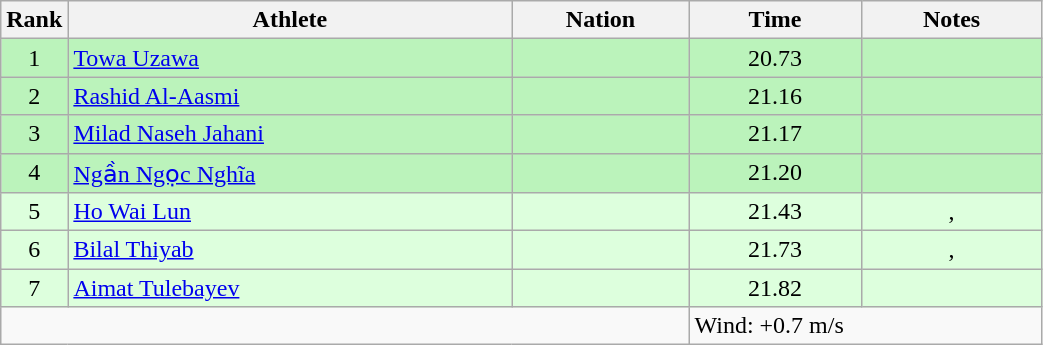<table class="wikitable sortable" style="text-align:center;width: 55%;">
<tr>
<th scope="col" style="width: 10px;">Rank</th>
<th scope="col">Athlete</th>
<th scope="col">Nation</th>
<th scope="col">Time</th>
<th scope="col">Notes</th>
</tr>
<tr bgcolor=bbf3bb>
<td>1</td>
<td align=left><a href='#'>Towa Uzawa</a></td>
<td align=left></td>
<td>20.73</td>
<td></td>
</tr>
<tr bgcolor=bbf3bb>
<td>2</td>
<td align=left><a href='#'>Rashid Al-Aasmi</a></td>
<td align=left></td>
<td>21.16</td>
<td></td>
</tr>
<tr bgcolor=bbf3bb>
<td>3</td>
<td align=left><a href='#'>Milad Naseh Jahani</a></td>
<td align=left></td>
<td>21.17</td>
<td></td>
</tr>
<tr bgcolor=bbf3bb>
<td>4</td>
<td align=left><a href='#'>Ngần Ngọc Nghĩa</a></td>
<td align=left></td>
<td>21.20</td>
<td></td>
</tr>
<tr bgcolor=ddffdd>
<td>5</td>
<td align=left><a href='#'>Ho Wai Lun</a></td>
<td align=left></td>
<td>21.43</td>
<td>, </td>
</tr>
<tr bgcolor=ddffdd>
<td>6</td>
<td align=left><a href='#'>Bilal Thiyab</a></td>
<td align=left></td>
<td>21.73</td>
<td>, </td>
</tr>
<tr bgcolor=ddffdd>
<td>7</td>
<td align=left><a href='#'>Aimat Tulebayev</a></td>
<td align=left></td>
<td>21.82</td>
<td></td>
</tr>
<tr class="sortbottom">
<td colspan="3"></td>
<td colspan="2" style="text-align:left;">Wind: +0.7 m/s</td>
</tr>
</table>
